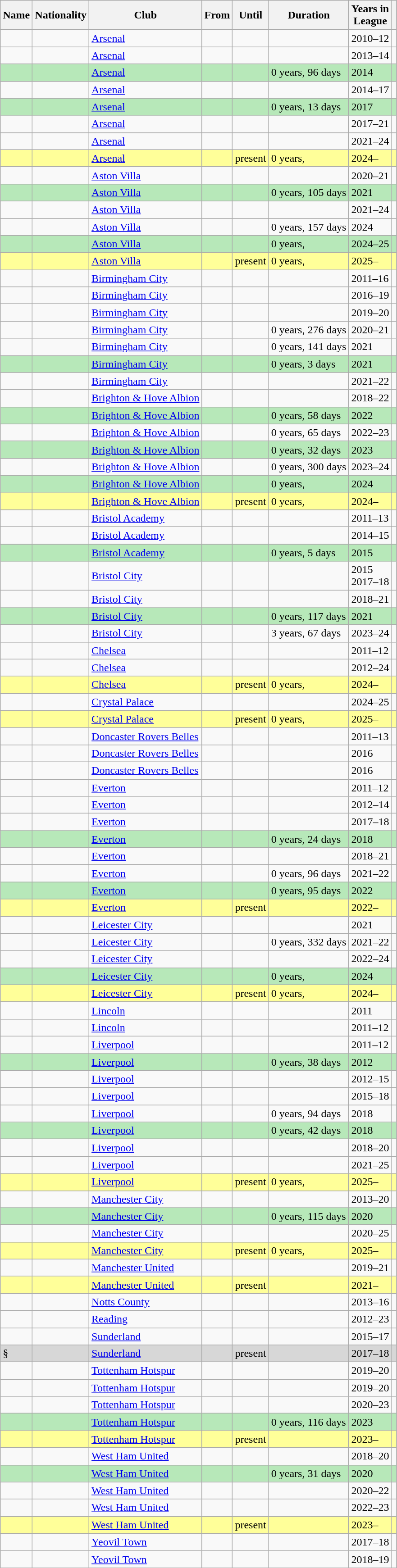<table class="wikitable sortable">
<tr>
<th scope="col">Name</th>
<th scope="col">Nationality</th>
<th scope="col">Club</th>
<th scope="col">From</th>
<th scope="col">Until</th>
<th scope="col">Duration</th>
<th scope="col" class="unsortable">Years in<br>League</th>
<th scope="col" class="unsortable"></th>
</tr>
<tr>
<td></td>
<td></td>
<td><a href='#'>Arsenal</a></td>
<td></td>
<td></td>
<td></td>
<td>2010–12</td>
<td></td>
</tr>
<tr>
<td></td>
<td></td>
<td><a href='#'>Arsenal</a></td>
<td></td>
<td></td>
<td></td>
<td>2013–14</td>
<td></td>
</tr>
<tr bgcolor=#b7e8b9>
<td> </td>
<td></td>
<td><a href='#'>Arsenal</a></td>
<td></td>
<td></td>
<td>0 years, 96 days</td>
<td>2014</td>
<td></td>
</tr>
<tr>
<td></td>
<td></td>
<td><a href='#'>Arsenal</a></td>
<td></td>
<td></td>
<td></td>
<td>2014–17</td>
<td></td>
</tr>
<tr bgcolor=#b7e8b9>
<td> </td>
<td></td>
<td><a href='#'>Arsenal</a></td>
<td></td>
<td></td>
<td>0 years, 13 days</td>
<td>2017</td>
<td></td>
</tr>
<tr>
<td></td>
<td></td>
<td><a href='#'>Arsenal</a></td>
<td></td>
<td></td>
<td></td>
<td>2017–21</td>
<td></td>
</tr>
<tr>
<td></td>
<td></td>
<td><a href='#'>Arsenal</a></td>
<td></td>
<td></td>
<td></td>
<td>2021–24</td>
<td></td>
</tr>
<tr bgcolor=#ff9>
<td> </td>
<td></td>
<td><a href='#'>Arsenal</a></td>
<td></td>
<td>present</td>
<td>0 years, </td>
<td>2024–</td>
<td></td>
</tr>
<tr>
<td></td>
<td></td>
<td><a href='#'>Aston Villa</a></td>
<td></td>
<td></td>
<td></td>
<td>2020–21</td>
<td></td>
</tr>
<tr bgcolor=#b7e8b9>
<td> </td>
<td></td>
<td><a href='#'>Aston Villa</a></td>
<td></td>
<td></td>
<td>0 years, 105 days</td>
<td>2021</td>
<td></td>
</tr>
<tr>
<td></td>
<td></td>
<td><a href='#'>Aston Villa</a></td>
<td></td>
<td></td>
<td></td>
<td>2021–24</td>
<td></td>
</tr>
<tr>
<td></td>
<td></td>
<td><a href='#'>Aston Villa</a></td>
<td></td>
<td></td>
<td>0 years, 157 days</td>
<td>2024</td>
<td></td>
</tr>
<tr bgcolor=#b7e8b9>
<td> </td>
<td></td>
<td><a href='#'>Aston Villa</a></td>
<td></td>
<td></td>
<td>0 years, </td>
<td>2024–25</td>
<td></td>
</tr>
<tr bgcolor=#ff9>
<td> </td>
<td></td>
<td><a href='#'>Aston Villa</a></td>
<td></td>
<td>present</td>
<td>0 years, </td>
<td>2025–</td>
<td></td>
</tr>
<tr>
<td></td>
<td></td>
<td><a href='#'>Birmingham City</a></td>
<td></td>
<td></td>
<td></td>
<td>2011–16</td>
<td></td>
</tr>
<tr>
<td></td>
<td></td>
<td><a href='#'>Birmingham City</a></td>
<td></td>
<td></td>
<td></td>
<td>2016–19</td>
<td></td>
</tr>
<tr>
<td></td>
<td></td>
<td><a href='#'>Birmingham City</a></td>
<td></td>
<td></td>
<td></td>
<td>2019–20</td>
<td></td>
</tr>
<tr>
<td></td>
<td></td>
<td><a href='#'>Birmingham City</a></td>
<td></td>
<td></td>
<td>0 years, 276 days</td>
<td>2020–21</td>
<td></td>
</tr>
<tr>
<td></td>
<td></td>
<td><a href='#'>Birmingham City</a></td>
<td></td>
<td></td>
<td>0 years, 141 days</td>
<td>2021</td>
<td></td>
</tr>
<tr bgcolor=#b7e8b9>
<td> </td>
<td></td>
<td><a href='#'>Birmingham City</a></td>
<td></td>
<td></td>
<td>0 years, 3 days</td>
<td>2021</td>
<td></td>
</tr>
<tr>
<td></td>
<td></td>
<td><a href='#'>Birmingham City</a></td>
<td></td>
<td></td>
<td></td>
<td>2021–22</td>
<td></td>
</tr>
<tr>
<td></td>
<td></td>
<td><a href='#'>Brighton & Hove Albion</a></td>
<td></td>
<td></td>
<td></td>
<td>2018–22</td>
<td></td>
</tr>
<tr bgcolor=#b7e8b9>
<td> </td>
<td></td>
<td><a href='#'>Brighton & Hove Albion</a></td>
<td></td>
<td></td>
<td>0 years, 58 days</td>
<td>2022</td>
<td></td>
</tr>
<tr>
<td></td>
<td></td>
<td><a href='#'>Brighton & Hove Albion</a></td>
<td></td>
<td></td>
<td>0 years, 65 days</td>
<td>2022–23</td>
<td></td>
</tr>
<tr bgcolor=#b7e8b9>
<td> </td>
<td></td>
<td><a href='#'>Brighton & Hove Albion</a></td>
<td></td>
<td></td>
<td>0 years, 32 days</td>
<td>2023</td>
<td></td>
</tr>
<tr>
<td></td>
<td></td>
<td><a href='#'>Brighton & Hove Albion</a></td>
<td></td>
<td></td>
<td>0 years, 300 days</td>
<td>2023–24</td>
<td></td>
</tr>
<tr bgcolor=#b7e8b9>
<td> </td>
<td></td>
<td><a href='#'>Brighton & Hove Albion</a></td>
<td></td>
<td></td>
<td>0 years, </td>
<td>2024</td>
<td></td>
</tr>
<tr bgcolor=#ff9>
<td> </td>
<td></td>
<td><a href='#'>Brighton & Hove Albion</a></td>
<td></td>
<td>present</td>
<td>0 years, </td>
<td>2024–</td>
<td></td>
</tr>
<tr>
<td></td>
<td></td>
<td><a href='#'>Bristol Academy</a></td>
<td></td>
<td></td>
<td></td>
<td>2011–13</td>
<td></td>
</tr>
<tr>
<td></td>
<td></td>
<td><a href='#'>Bristol Academy</a></td>
<td></td>
<td></td>
<td></td>
<td>2014–15</td>
<td></td>
</tr>
<tr bgcolor=#b7e8b9>
<td> </td>
<td></td>
<td><a href='#'>Bristol Academy</a></td>
<td></td>
<td></td>
<td>0 years, 5 days</td>
<td>2015</td>
<td></td>
</tr>
<tr>
<td></td>
<td></td>
<td><a href='#'>Bristol City</a></td>
<td></td>
<td></td>
<td></td>
<td>2015<br>2017–18</td>
<td></td>
</tr>
<tr>
<td></td>
<td></td>
<td><a href='#'>Bristol City</a></td>
<td></td>
<td></td>
<td></td>
<td>2018–21</td>
<td></td>
</tr>
<tr bgcolor=#b7e8b9>
<td> </td>
<td></td>
<td><a href='#'>Bristol City</a></td>
<td></td>
<td></td>
<td>0 years, 117 days</td>
<td>2021</td>
<td></td>
</tr>
<tr>
<td></td>
<td></td>
<td><a href='#'>Bristol City</a></td>
<td></td>
<td></td>
<td>3 years, 67 days</td>
<td>2023–24</td>
<td></td>
</tr>
<tr>
<td></td>
<td></td>
<td><a href='#'>Chelsea</a></td>
<td></td>
<td></td>
<td></td>
<td>2011–12</td>
<td></td>
</tr>
<tr>
<td></td>
<td></td>
<td><a href='#'>Chelsea</a></td>
<td></td>
<td></td>
<td></td>
<td>2012–24</td>
<td></td>
</tr>
<tr bgcolor=#ff9>
<td> </td>
<td></td>
<td><a href='#'>Chelsea</a></td>
<td></td>
<td>present</td>
<td>0 years, </td>
<td>2024–</td>
<td></td>
</tr>
<tr>
<td></td>
<td></td>
<td><a href='#'>Crystal Palace</a></td>
<td></td>
<td></td>
<td></td>
<td>2024–25</td>
<td></td>
</tr>
<tr bgcolor=#ff9>
<td> </td>
<td></td>
<td><a href='#'>Crystal Palace</a></td>
<td></td>
<td>present</td>
<td>0 years, </td>
<td>2025–</td>
<td></td>
</tr>
<tr>
<td></td>
<td></td>
<td><a href='#'>Doncaster Rovers Belles</a></td>
<td></td>
<td></td>
<td></td>
<td>2011–13</td>
<td></td>
</tr>
<tr>
<td></td>
<td></td>
<td><a href='#'>Doncaster Rovers Belles</a></td>
<td></td>
<td></td>
<td></td>
<td>2016</td>
<td></td>
</tr>
<tr>
<td></td>
<td></td>
<td><a href='#'>Doncaster Rovers Belles</a></td>
<td></td>
<td></td>
<td></td>
<td>2016</td>
<td></td>
</tr>
<tr>
<td></td>
<td></td>
<td><a href='#'>Everton</a></td>
<td></td>
<td></td>
<td></td>
<td>2011–12</td>
<td></td>
</tr>
<tr>
<td></td>
<td></td>
<td><a href='#'>Everton</a></td>
<td></td>
<td></td>
<td></td>
<td>2012–14</td>
<td></td>
</tr>
<tr>
<td></td>
<td></td>
<td><a href='#'>Everton</a></td>
<td></td>
<td></td>
<td></td>
<td>2017–18</td>
<td></td>
</tr>
<tr bgcolor=#b7e8b9>
<td> </td>
<td></td>
<td><a href='#'>Everton</a></td>
<td></td>
<td></td>
<td>0 years, 24 days</td>
<td>2018</td>
<td></td>
</tr>
<tr>
<td></td>
<td></td>
<td><a href='#'>Everton</a></td>
<td></td>
<td></td>
<td></td>
<td>2018–21</td>
<td></td>
</tr>
<tr>
<td></td>
<td></td>
<td><a href='#'>Everton</a></td>
<td></td>
<td></td>
<td>0 years, 96 days</td>
<td>2021–22</td>
<td></td>
</tr>
<tr bgcolor=#b7e8b9>
<td> </td>
<td></td>
<td><a href='#'>Everton</a></td>
<td></td>
<td></td>
<td>0 years, 95 days</td>
<td>2022</td>
<td></td>
</tr>
<tr bgcolor=#ff9>
<td> </td>
<td></td>
<td><a href='#'>Everton</a></td>
<td></td>
<td>present</td>
<td></td>
<td>2022–</td>
<td></td>
</tr>
<tr>
<td></td>
<td></td>
<td><a href='#'>Leicester City</a></td>
<td></td>
<td></td>
<td></td>
<td>2021</td>
<td></td>
</tr>
<tr>
<td></td>
<td></td>
<td><a href='#'>Leicester City</a></td>
<td></td>
<td></td>
<td>0 years, 332 days</td>
<td>2021–22</td>
<td></td>
</tr>
<tr>
<td></td>
<td></td>
<td><a href='#'>Leicester City</a></td>
<td></td>
<td></td>
<td></td>
<td>2022–24</td>
<td></td>
</tr>
<tr bgcolor=#b7e8b9>
<td> </td>
<td></td>
<td><a href='#'>Leicester City</a></td>
<td></td>
<td></td>
<td>0 years, </td>
<td>2024</td>
<td></td>
</tr>
<tr bgcolor=#ff9>
<td> </td>
<td></td>
<td><a href='#'>Leicester City</a></td>
<td></td>
<td>present</td>
<td>0 years, </td>
<td>2024–</td>
<td></td>
</tr>
<tr>
<td></td>
<td></td>
<td><a href='#'>Lincoln</a></td>
<td></td>
<td></td>
<td></td>
<td>2011</td>
<td></td>
</tr>
<tr>
<td></td>
<td></td>
<td><a href='#'>Lincoln</a></td>
<td></td>
<td></td>
<td></td>
<td>2011–12</td>
<td></td>
</tr>
<tr>
<td></td>
<td></td>
<td><a href='#'>Liverpool</a></td>
<td></td>
<td></td>
<td></td>
<td>2011–12</td>
<td></td>
</tr>
<tr bgcolor=#b7e8b9>
<td> </td>
<td></td>
<td><a href='#'>Liverpool</a></td>
<td></td>
<td></td>
<td>0 years, 38 days</td>
<td>2012</td>
<td></td>
</tr>
<tr>
<td></td>
<td></td>
<td><a href='#'>Liverpool</a></td>
<td></td>
<td></td>
<td></td>
<td>2012–15</td>
<td></td>
</tr>
<tr>
<td></td>
<td></td>
<td><a href='#'>Liverpool</a></td>
<td></td>
<td></td>
<td></td>
<td>2015–18</td>
<td></td>
</tr>
<tr>
<td></td>
<td></td>
<td><a href='#'>Liverpool</a></td>
<td></td>
<td></td>
<td>0 years, 94 days</td>
<td>2018</td>
<td></td>
</tr>
<tr bgcolor=#b7e8b9>
<td> </td>
<td></td>
<td><a href='#'>Liverpool</a></td>
<td></td>
<td></td>
<td>0 years, 42 days</td>
<td>2018</td>
<td></td>
</tr>
<tr>
<td></td>
<td></td>
<td><a href='#'>Liverpool</a></td>
<td></td>
<td></td>
<td></td>
<td>2018–20</td>
<td></td>
</tr>
<tr>
<td></td>
<td></td>
<td><a href='#'>Liverpool</a></td>
<td></td>
<td></td>
<td></td>
<td>2021–25</td>
<td></td>
</tr>
<tr bgcolor=#ff9>
<td> </td>
<td></td>
<td><a href='#'>Liverpool</a></td>
<td></td>
<td>present</td>
<td>0 years, </td>
<td>2025–</td>
<td></td>
</tr>
<tr>
<td></td>
<td></td>
<td><a href='#'>Manchester City</a></td>
<td></td>
<td></td>
<td></td>
<td>2013–20</td>
<td></td>
</tr>
<tr bgcolor=#b7e8b9>
<td> </td>
<td></td>
<td><a href='#'>Manchester City</a></td>
<td></td>
<td></td>
<td>0 years, 115 days</td>
<td>2020</td>
<td></td>
</tr>
<tr>
<td></td>
<td></td>
<td><a href='#'>Manchester City</a></td>
<td></td>
<td></td>
<td></td>
<td>2020–25</td>
<td></td>
</tr>
<tr bgcolor=#ff9>
<td> </td>
<td></td>
<td><a href='#'>Manchester City</a></td>
<td></td>
<td>present</td>
<td>0 years, </td>
<td>2025–</td>
<td></td>
</tr>
<tr>
<td></td>
<td></td>
<td><a href='#'>Manchester United</a></td>
<td></td>
<td></td>
<td></td>
<td>2019–21</td>
<td></td>
</tr>
<tr bgcolor=#ff9>
<td> </td>
<td></td>
<td><a href='#'>Manchester United</a></td>
<td></td>
<td>present</td>
<td></td>
<td>2021–</td>
<td></td>
</tr>
<tr>
<td></td>
<td></td>
<td><a href='#'>Notts County</a></td>
<td></td>
<td></td>
<td></td>
<td>2013–16</td>
<td></td>
</tr>
<tr>
<td></td>
<td></td>
<td><a href='#'>Reading</a></td>
<td></td>
<td></td>
<td></td>
<td>2012–23</td>
<td></td>
</tr>
<tr>
<td></td>
<td></td>
<td><a href='#'>Sunderland</a></td>
<td></td>
<td></td>
<td></td>
<td>2015–17</td>
<td></td>
</tr>
<tr bgcolor=#d7d7d7>
<td> §</td>
<td></td>
<td><a href='#'>Sunderland</a></td>
<td></td>
<td>present</td>
<td></td>
<td>2017–18</td>
<td></td>
</tr>
<tr>
<td></td>
<td></td>
<td><a href='#'>Tottenham Hotspur</a></td>
<td></td>
<td></td>
<td></td>
<td>2019–20</td>
<td></td>
</tr>
<tr>
<td></td>
<td></td>
<td><a href='#'>Tottenham Hotspur</a></td>
<td></td>
<td></td>
<td></td>
<td>2019–20</td>
<td></td>
</tr>
<tr>
<td></td>
<td></td>
<td><a href='#'>Tottenham Hotspur</a></td>
<td></td>
<td></td>
<td></td>
<td>2020–23</td>
<td></td>
</tr>
<tr bgcolor=#b7e8b9>
<td> </td>
<td></td>
<td><a href='#'>Tottenham Hotspur</a></td>
<td></td>
<td></td>
<td>0 years, 116 days</td>
<td>2023</td>
<td></td>
</tr>
<tr bgcolor=#ff9>
<td> </td>
<td></td>
<td><a href='#'>Tottenham Hotspur</a></td>
<td></td>
<td>present</td>
<td></td>
<td>2023–</td>
<td></td>
</tr>
<tr>
<td></td>
<td></td>
<td><a href='#'>West Ham United</a></td>
<td></td>
<td></td>
<td></td>
<td>2018–20</td>
<td></td>
</tr>
<tr bgcolor=#b7e8b9>
<td> </td>
<td></td>
<td><a href='#'>West Ham United</a></td>
<td></td>
<td></td>
<td>0 years, 31 days</td>
<td>2020</td>
<td></td>
</tr>
<tr>
<td></td>
<td></td>
<td><a href='#'>West Ham United</a></td>
<td></td>
<td></td>
<td></td>
<td>2020–22</td>
<td></td>
</tr>
<tr>
<td></td>
<td></td>
<td><a href='#'>West Ham United</a></td>
<td></td>
<td></td>
<td></td>
<td>2022–23</td>
<td></td>
</tr>
<tr bgcolor=#ff9>
<td> </td>
<td></td>
<td><a href='#'>West Ham United</a></td>
<td></td>
<td>present</td>
<td></td>
<td>2023–</td>
<td></td>
</tr>
<tr>
<td></td>
<td></td>
<td><a href='#'>Yeovil Town</a></td>
<td></td>
<td></td>
<td></td>
<td>2017–18</td>
<td></td>
</tr>
<tr>
<td></td>
<td></td>
<td><a href='#'>Yeovil Town</a></td>
<td></td>
<td></td>
<td></td>
<td>2018–19</td>
<td></td>
</tr>
</table>
